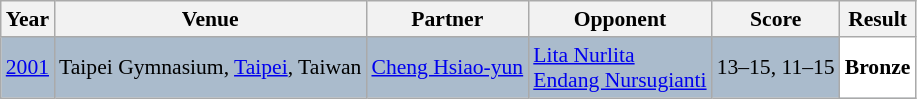<table class="sortable wikitable" style="font-size: 90%;">
<tr>
<th>Year</th>
<th>Venue</th>
<th>Partner</th>
<th>Opponent</th>
<th>Score</th>
<th>Result</th>
</tr>
<tr style="background:#AABBCC">
<td align="center"><a href='#'>2001</a></td>
<td align="left">Taipei Gymnasium, <a href='#'>Taipei</a>, Taiwan</td>
<td align="left"> <a href='#'>Cheng Hsiao-yun</a></td>
<td align="left"> <a href='#'>Lita Nurlita</a><br> <a href='#'>Endang Nursugianti</a></td>
<td align="left">13–15, 11–15</td>
<td style="text-align:left; background:white"> <strong>Bronze</strong></td>
</tr>
</table>
